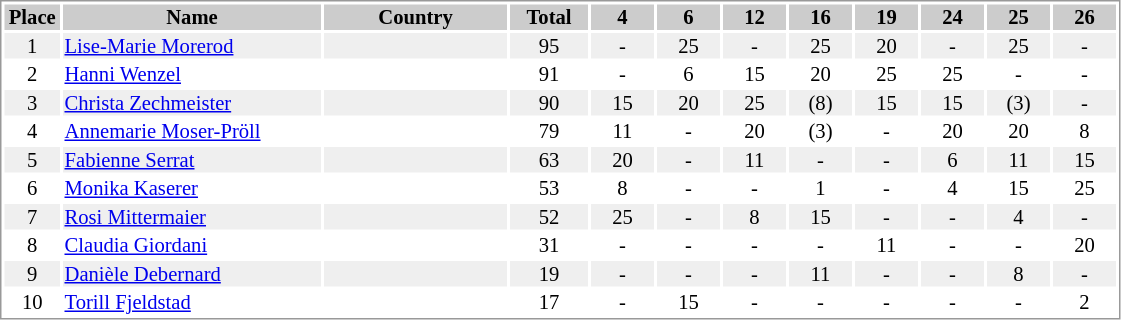<table border="0" style="border: 1px solid #999; background-color:#FFFFFF; text-align:center; font-size:86%; line-height:15px;">
<tr align="center" bgcolor="#CCCCCC">
<th width=35>Place</th>
<th width=170>Name</th>
<th width=120>Country</th>
<th width=50>Total</th>
<th width=40>4</th>
<th width=40>6</th>
<th width=40>12</th>
<th width=40>16</th>
<th width=40>19</th>
<th width=40>24</th>
<th width=40>25</th>
<th width=40>26</th>
</tr>
<tr bgcolor="#EFEFEF">
<td>1</td>
<td align="left"><a href='#'>Lise-Marie Morerod</a></td>
<td align="left"></td>
<td>95</td>
<td>-</td>
<td>25</td>
<td>-</td>
<td>25</td>
<td>20</td>
<td>-</td>
<td>25</td>
<td>-</td>
</tr>
<tr>
<td>2</td>
<td align="left"><a href='#'>Hanni Wenzel</a></td>
<td align="left"></td>
<td>91</td>
<td>-</td>
<td>6</td>
<td>15</td>
<td>20</td>
<td>25</td>
<td>25</td>
<td>-</td>
<td>-</td>
</tr>
<tr bgcolor="#EFEFEF">
<td>3</td>
<td align="left"><a href='#'>Christa Zechmeister</a></td>
<td align="left"></td>
<td>90</td>
<td>15</td>
<td>20</td>
<td>25</td>
<td>(8)</td>
<td>15</td>
<td>15</td>
<td>(3)</td>
<td>-</td>
</tr>
<tr>
<td>4</td>
<td align="left"><a href='#'>Annemarie Moser-Pröll</a></td>
<td align="left"></td>
<td>79</td>
<td>11</td>
<td>-</td>
<td>20</td>
<td>(3)</td>
<td>-</td>
<td>20</td>
<td>20</td>
<td>8</td>
</tr>
<tr bgcolor="#EFEFEF">
<td>5</td>
<td align="left"><a href='#'>Fabienne Serrat</a></td>
<td align="left"></td>
<td>63</td>
<td>20</td>
<td>-</td>
<td>11</td>
<td>-</td>
<td>-</td>
<td>6</td>
<td>11</td>
<td>15</td>
</tr>
<tr>
<td>6</td>
<td align="left"><a href='#'>Monika Kaserer</a></td>
<td align="left"></td>
<td>53</td>
<td>8</td>
<td>-</td>
<td>-</td>
<td>1</td>
<td>-</td>
<td>4</td>
<td>15</td>
<td>25</td>
</tr>
<tr bgcolor="#EFEFEF">
<td>7</td>
<td align="left"><a href='#'>Rosi Mittermaier</a></td>
<td align="left"></td>
<td>52</td>
<td>25</td>
<td>-</td>
<td>8</td>
<td>15</td>
<td>-</td>
<td>-</td>
<td>4</td>
<td>-</td>
</tr>
<tr>
<td>8</td>
<td align="left"><a href='#'>Claudia Giordani</a></td>
<td align="left"></td>
<td>31</td>
<td>-</td>
<td>-</td>
<td>-</td>
<td>-</td>
<td>11</td>
<td>-</td>
<td>-</td>
<td>20</td>
</tr>
<tr bgcolor="#EFEFEF">
<td>9</td>
<td align="left"><a href='#'>Danièle Debernard</a></td>
<td align="left"></td>
<td>19</td>
<td>-</td>
<td>-</td>
<td>-</td>
<td>11</td>
<td>-</td>
<td>-</td>
<td>8</td>
<td>-</td>
</tr>
<tr>
<td>10</td>
<td align="left"><a href='#'>Torill Fjeldstad</a></td>
<td align="left"></td>
<td>17</td>
<td>-</td>
<td>15</td>
<td>-</td>
<td>-</td>
<td>-</td>
<td>-</td>
<td>-</td>
<td>2</td>
</tr>
</table>
